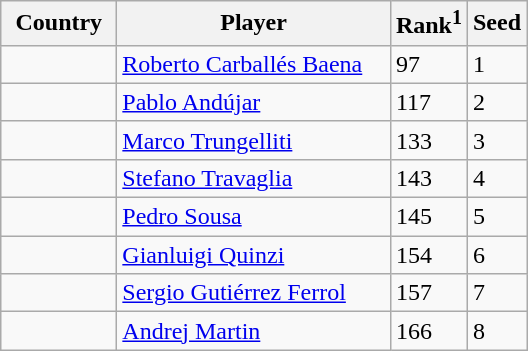<table class="sortable wikitable">
<tr>
<th width="70">Country</th>
<th width="175">Player</th>
<th>Rank<sup>1</sup></th>
<th>Seed</th>
</tr>
<tr>
<td></td>
<td><a href='#'>Roberto Carballés Baena</a></td>
<td>97</td>
<td>1</td>
</tr>
<tr>
<td></td>
<td><a href='#'>Pablo Andújar</a></td>
<td>117</td>
<td>2</td>
</tr>
<tr>
<td></td>
<td><a href='#'>Marco Trungelliti</a></td>
<td>133</td>
<td>3</td>
</tr>
<tr>
<td></td>
<td><a href='#'>Stefano Travaglia</a></td>
<td>143</td>
<td>4</td>
</tr>
<tr>
<td></td>
<td><a href='#'>Pedro Sousa</a></td>
<td>145</td>
<td>5</td>
</tr>
<tr>
<td></td>
<td><a href='#'>Gianluigi Quinzi</a></td>
<td>154</td>
<td>6</td>
</tr>
<tr>
<td></td>
<td><a href='#'>Sergio Gutiérrez Ferrol</a></td>
<td>157</td>
<td>7</td>
</tr>
<tr>
<td></td>
<td><a href='#'>Andrej Martin</a></td>
<td>166</td>
<td>8</td>
</tr>
</table>
